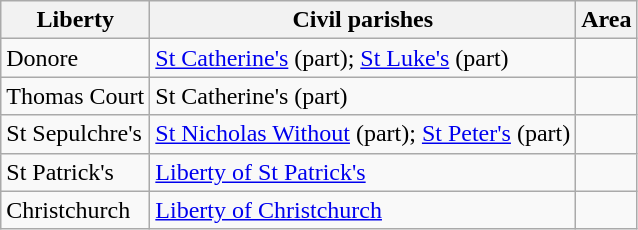<table class="wikitable">
<tr>
<th>Liberty</th>
<th>Civil parishes</th>
<th>Area</th>
</tr>
<tr>
<td>Donore</td>
<td><a href='#'>St Catherine's</a> (part); <a href='#'>St Luke's</a> (part)</td>
<td></td>
</tr>
<tr>
<td>Thomas Court</td>
<td>St Catherine's (part)</td>
<td></td>
</tr>
<tr>
<td>St Sepulchre's</td>
<td><a href='#'>St Nicholas Without</a> (part); <a href='#'>St Peter's</a> (part)</td>
<td></td>
</tr>
<tr>
<td>St Patrick's</td>
<td><a href='#'>Liberty of St Patrick's</a></td>
<td></td>
</tr>
<tr>
<td>Christchurch</td>
<td><a href='#'>Liberty of Christchurch</a></td>
<td></td>
</tr>
</table>
